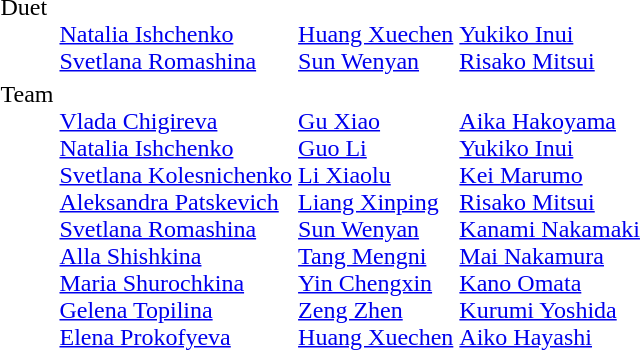<table>
<tr valign="top">
<td>Duet<br></td>
<td><br><a href='#'>Natalia Ishchenko</a><br> <a href='#'>Svetlana Romashina</a></td>
<td><br><a href='#'>Huang Xuechen</a><br> <a href='#'>Sun Wenyan</a></td>
<td><br><a href='#'>Yukiko Inui</a><br> <a href='#'>Risako Mitsui</a></td>
</tr>
<tr valign="top">
<td>Team<br></td>
<td><br><a href='#'>Vlada Chigireva</a><br><a href='#'>Natalia Ishchenko</a><br><a href='#'>Svetlana Kolesnichenko</a><br><a href='#'>Aleksandra Patskevich</a><br><a href='#'>Svetlana Romashina</a><br><a href='#'>Alla Shishkina</a><br><a href='#'>Maria Shurochkina</a><br><a href='#'>Gelena Topilina</a><br><a href='#'>Elena Prokofyeva</a></td>
<td><br><a href='#'>Gu Xiao</a><br><a href='#'>Guo Li</a><br><a href='#'>Li Xiaolu</a><br><a href='#'>Liang Xinping</a><br><a href='#'>Sun Wenyan</a><br><a href='#'>Tang Mengni</a><br><a href='#'>Yin Chengxin</a><br><a href='#'>Zeng Zhen</a><br><a href='#'>Huang Xuechen</a></td>
<td><br><a href='#'>Aika Hakoyama</a><br><a href='#'>Yukiko Inui</a><br><a href='#'>Kei Marumo</a><br><a href='#'>Risako Mitsui</a><br><a href='#'>Kanami Nakamaki</a><br><a href='#'>Mai Nakamura</a><br><a href='#'>Kano Omata</a><br><a href='#'>Kurumi Yoshida</a><br><a href='#'>Aiko Hayashi</a></td>
</tr>
</table>
